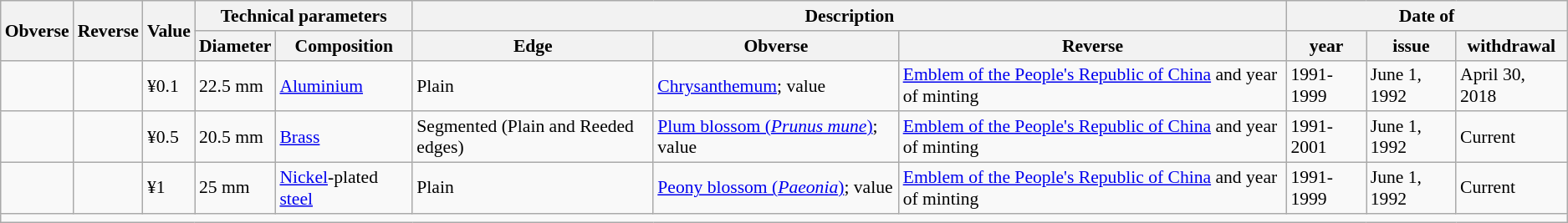<table class="wikitable" style="font-size: 90%">
<tr>
<th rowspan="2">Obverse</th>
<th rowspan="2">Reverse</th>
<th rowspan="2">Value</th>
<th colspan="2">Technical parameters</th>
<th colspan="3">Description</th>
<th colspan="3">Date of</th>
</tr>
<tr>
<th>Diameter</th>
<th>Composition</th>
<th>Edge</th>
<th>Obverse</th>
<th>Reverse</th>
<th>year</th>
<th>issue</th>
<th>withdrawal</th>
</tr>
<tr>
<td></td>
<td></td>
<td>¥0.1</td>
<td>22.5 mm</td>
<td><a href='#'>Aluminium</a></td>
<td>Plain</td>
<td><a href='#'>Chrysanthemum</a>; value</td>
<td><a href='#'>Emblem of the People's Republic of China</a> and year of minting</td>
<td>1991-1999</td>
<td>June 1, 1992</td>
<td>April 30, 2018</td>
</tr>
<tr>
<td></td>
<td></td>
<td>¥0.5</td>
<td>20.5 mm</td>
<td><a href='#'>Brass</a></td>
<td>Segmented (Plain and Reeded edges)</td>
<td><a href='#'>Plum blossom (<em>Prunus mune</em>)</a>; value</td>
<td><a href='#'>Emblem of the People's Republic of China</a> and year of minting</td>
<td>1991-2001</td>
<td>June 1, 1992</td>
<td>Current</td>
</tr>
<tr>
<td></td>
<td></td>
<td>¥1</td>
<td>25 mm</td>
<td><a href='#'>Nickel</a>-plated <a href='#'>steel</a></td>
<td>Plain</td>
<td><a href='#'>Peony blossom (<em>Paeonia</em>)</a>; value</td>
<td><a href='#'>Emblem of the People's Republic of China</a> and year of minting</td>
<td>1991-1999</td>
<td>June 1, 1992</td>
<td>Current</td>
</tr>
<tr>
<td colspan="11"></td>
</tr>
</table>
